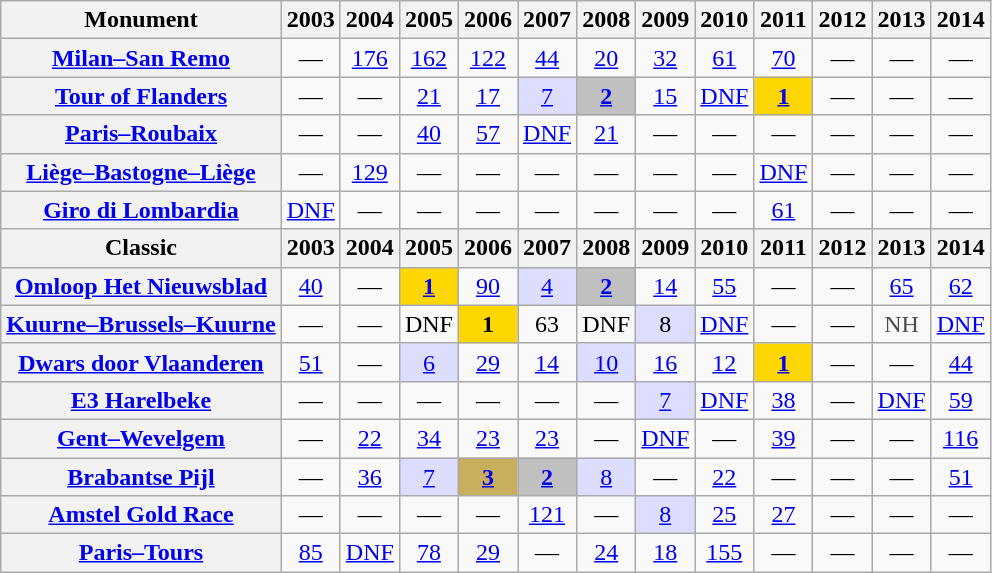<table class="wikitable plainrowheaders">
<tr>
<th>Monument</th>
<th scope="col">2003</th>
<th scope="col">2004</th>
<th scope="col">2005</th>
<th scope="col">2006</th>
<th scope="col">2007</th>
<th scope="col">2008</th>
<th scope="col">2009</th>
<th scope="col">2010</th>
<th scope="col">2011</th>
<th scope="col">2012</th>
<th scope="col">2013</th>
<th scope="col">2014</th>
</tr>
<tr style="text-align:center;">
<th scope="row"><a href='#'>Milan–San Remo</a></th>
<td>—</td>
<td><a href='#'>176</a></td>
<td><a href='#'>162</a></td>
<td><a href='#'>122</a></td>
<td><a href='#'>44</a></td>
<td><a href='#'>20</a></td>
<td><a href='#'>32</a></td>
<td><a href='#'>61</a></td>
<td><a href='#'>70</a></td>
<td>—</td>
<td>—</td>
<td>—</td>
</tr>
<tr style="text-align:center;">
<th scope="row"><a href='#'>Tour of Flanders</a></th>
<td>—</td>
<td>—</td>
<td><a href='#'>21</a></td>
<td><a href='#'>17</a></td>
<td style="background:#ddf;"><a href='#'>7</a></td>
<td style="background:silver;"><a href='#'><strong>2</strong></a></td>
<td><a href='#'>15</a></td>
<td><a href='#'>DNF</a></td>
<td style="background:gold;"><a href='#'><strong>1</strong></a></td>
<td>—</td>
<td>—</td>
<td>—</td>
</tr>
<tr style="text-align:center;">
<th scope="row"><a href='#'>Paris–Roubaix</a></th>
<td>—</td>
<td>—</td>
<td><a href='#'>40</a></td>
<td><a href='#'>57</a></td>
<td><a href='#'>DNF</a></td>
<td><a href='#'>21</a></td>
<td>—</td>
<td>—</td>
<td>—</td>
<td>—</td>
<td>—</td>
<td>—</td>
</tr>
<tr style="text-align:center;">
<th scope="row"><a href='#'>Liège–Bastogne–Liège</a></th>
<td>—</td>
<td><a href='#'>129</a></td>
<td>—</td>
<td>—</td>
<td>—</td>
<td>—</td>
<td>—</td>
<td>—</td>
<td><a href='#'>DNF</a></td>
<td>—</td>
<td>—</td>
<td>—</td>
</tr>
<tr style="text-align:center;">
<th scope="row"><a href='#'>Giro di Lombardia</a></th>
<td><a href='#'>DNF</a></td>
<td>—</td>
<td>—</td>
<td>—</td>
<td>—</td>
<td>—</td>
<td>—</td>
<td>—</td>
<td><a href='#'>61</a></td>
<td>—</td>
<td>—</td>
<td>—</td>
</tr>
<tr>
<th>Classic</th>
<th scope="col">2003</th>
<th scope="col">2004</th>
<th scope="col">2005</th>
<th scope="col">2006</th>
<th scope="col">2007</th>
<th scope="col">2008</th>
<th scope="col">2009</th>
<th scope="col">2010</th>
<th scope="col">2011</th>
<th scope="col">2012</th>
<th scope="col">2013</th>
<th scope="col">2014</th>
</tr>
<tr style="text-align:center;">
<th scope="row"><a href='#'>Omloop Het Nieuwsblad</a></th>
<td><a href='#'>40</a></td>
<td>—</td>
<td style="background:gold;"><a href='#'><strong>1</strong></a></td>
<td><a href='#'>90</a></td>
<td style="background:#ddf;"><a href='#'>4</a></td>
<td style="background:silver;"><a href='#'><strong>2</strong></a></td>
<td><a href='#'>14</a></td>
<td><a href='#'>55</a></td>
<td>—</td>
<td>—</td>
<td><a href='#'>65</a></td>
<td><a href='#'>62</a></td>
</tr>
<tr style="text-align:center;">
<th scope="row"><a href='#'>Kuurne–Brussels–Kuurne</a></th>
<td>—</td>
<td>—</td>
<td>DNF</td>
<td style="background:gold;"><strong>1</strong></td>
<td>63</td>
<td>DNF</td>
<td style="background:#ddf;">8</td>
<td><a href='#'>DNF</a></td>
<td>—</td>
<td>—</td>
<td style="color:#4d4d4d;">NH</td>
<td><a href='#'>DNF</a></td>
</tr>
<tr style="text-align:center;">
<th scope="row"><a href='#'>Dwars door Vlaanderen</a></th>
<td><a href='#'>51</a></td>
<td>—</td>
<td style="background:#ddf;"><a href='#'>6</a></td>
<td><a href='#'>29</a></td>
<td><a href='#'>14</a></td>
<td style="background:#ddf;"><a href='#'>10</a></td>
<td><a href='#'>16</a></td>
<td><a href='#'>12</a></td>
<td style="background:gold;"><a href='#'><strong>1</strong></a></td>
<td>—</td>
<td>—</td>
<td><a href='#'>44</a></td>
</tr>
<tr style="text-align:center;">
<th scope="row"><a href='#'>E3 Harelbeke</a></th>
<td>—</td>
<td>—</td>
<td>—</td>
<td>—</td>
<td>—</td>
<td>—</td>
<td style="background:#ddf;"><a href='#'>7</a></td>
<td><a href='#'>DNF</a></td>
<td><a href='#'>38</a></td>
<td>—</td>
<td><a href='#'>DNF</a></td>
<td><a href='#'>59</a></td>
</tr>
<tr style="text-align:center;">
<th scope="row"><a href='#'>Gent–Wevelgem</a></th>
<td>—</td>
<td><a href='#'>22</a></td>
<td><a href='#'>34</a></td>
<td><a href='#'>23</a></td>
<td><a href='#'>23</a></td>
<td>—</td>
<td><a href='#'>DNF</a></td>
<td>—</td>
<td><a href='#'>39</a></td>
<td>—</td>
<td>—</td>
<td><a href='#'>116</a></td>
</tr>
<tr style="text-align:center;">
<th scope="row"><a href='#'>Brabantse Pijl</a></th>
<td>—</td>
<td><a href='#'>36</a></td>
<td style="background:#ddf;"><a href='#'>7</a></td>
<td style="background:#C9AE5D;"><a href='#'><strong>3</strong></a></td>
<td style="background:silver;"><a href='#'><strong>2</strong></a></td>
<td style="background:#ddf;"><a href='#'>8</a></td>
<td>—</td>
<td><a href='#'>22</a></td>
<td>—</td>
<td>—</td>
<td>—</td>
<td><a href='#'>51</a></td>
</tr>
<tr style="text-align:center;">
<th scope="row"><a href='#'>Amstel Gold Race</a></th>
<td>—</td>
<td>—</td>
<td>—</td>
<td>—</td>
<td><a href='#'>121</a></td>
<td>—</td>
<td style="background:#ddf;"><a href='#'>8</a></td>
<td><a href='#'>25</a></td>
<td><a href='#'>27</a></td>
<td>—</td>
<td>—</td>
<td>—</td>
</tr>
<tr style="text-align:center;">
<th scope="row"><a href='#'>Paris–Tours</a></th>
<td><a href='#'>85</a></td>
<td><a href='#'>DNF</a></td>
<td><a href='#'>78</a></td>
<td><a href='#'>29</a></td>
<td>—</td>
<td><a href='#'>24</a></td>
<td><a href='#'>18</a></td>
<td><a href='#'>155</a></td>
<td>—</td>
<td>—</td>
<td>—</td>
<td>—</td>
</tr>
</table>
